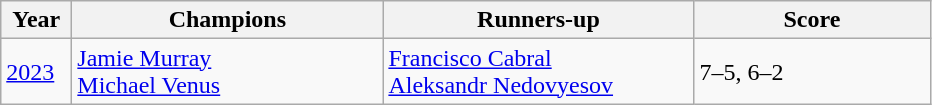<table class="sortable wikitable">
<tr>
<th style="width:40px">Year</th>
<th style="width:200px">Champions</th>
<th style="width:200px">Runners-up</th>
<th style="width:150px" class="unsortable">Score</th>
</tr>
<tr>
<td><a href='#'>2023</a></td>
<td> <a href='#'>Jamie Murray</a><br> <a href='#'>Michael Venus</a></td>
<td> <a href='#'>Francisco Cabral</a><br> <a href='#'>Aleksandr Nedovyesov</a></td>
<td>7–5, 6–2</td>
</tr>
</table>
